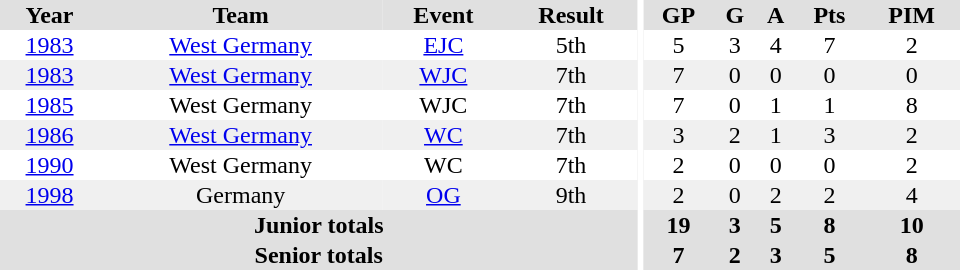<table border="0" cellpadding="1" cellspacing="0" style="text-align:center; width:40em">
<tr bgcolor="#e0e0e0">
<th>Year</th>
<th>Team</th>
<th>Event</th>
<th>Result</th>
<th rowspan="99" bgcolor="#ffffff"></th>
<th>GP</th>
<th>G</th>
<th>A</th>
<th>Pts</th>
<th>PIM</th>
</tr>
<tr>
<td><a href='#'>1983</a></td>
<td><a href='#'>West Germany</a></td>
<td><a href='#'>EJC</a></td>
<td>5th</td>
<td>5</td>
<td>3</td>
<td>4</td>
<td>7</td>
<td>2</td>
</tr>
<tr bgcolor="#f0f0f0">
<td><a href='#'>1983</a></td>
<td><a href='#'>West Germany</a></td>
<td><a href='#'>WJC</a></td>
<td>7th</td>
<td>7</td>
<td>0</td>
<td>0</td>
<td>0</td>
<td>0</td>
</tr>
<tr>
<td><a href='#'>1985</a></td>
<td>West Germany</td>
<td>WJC</td>
<td>7th</td>
<td>7</td>
<td>0</td>
<td>1</td>
<td>1</td>
<td>8</td>
</tr>
<tr bgcolor="#f0f0f0">
<td><a href='#'>1986</a></td>
<td><a href='#'>West Germany</a></td>
<td><a href='#'>WC</a></td>
<td>7th</td>
<td>3</td>
<td>2</td>
<td>1</td>
<td>3</td>
<td>2</td>
</tr>
<tr>
<td><a href='#'>1990</a></td>
<td>West Germany</td>
<td>WC</td>
<td>7th</td>
<td>2</td>
<td>0</td>
<td>0</td>
<td>0</td>
<td>2</td>
</tr>
<tr bgcolor="#f0f0f0">
<td><a href='#'>1998</a></td>
<td>Germany</td>
<td><a href='#'>OG</a></td>
<td>9th</td>
<td>2</td>
<td>0</td>
<td>2</td>
<td>2</td>
<td>4</td>
</tr>
<tr style="background:#e0e0e0;">
<th colspan="4">Junior totals</th>
<th>19</th>
<th>3</th>
<th>5</th>
<th>8</th>
<th>10</th>
</tr>
<tr style="background:#e0e0e0;">
<th colspan="4">Senior totals</th>
<th>7</th>
<th>2</th>
<th>3</th>
<th>5</th>
<th>8</th>
</tr>
</table>
